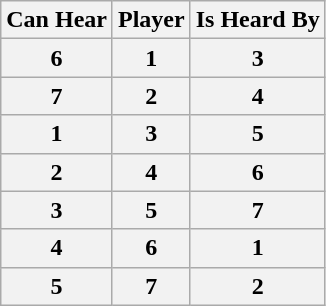<table class="wikitable">
<tr>
<th>Can Hear</th>
<th>Player</th>
<th>Is Heard By</th>
</tr>
<tr>
<th>6</th>
<th>1</th>
<th>3</th>
</tr>
<tr>
<th>7</th>
<th>2</th>
<th>4</th>
</tr>
<tr>
<th>1</th>
<th>3</th>
<th>5</th>
</tr>
<tr>
<th>2</th>
<th>4</th>
<th>6</th>
</tr>
<tr>
<th>3</th>
<th>5</th>
<th>7</th>
</tr>
<tr>
<th>4</th>
<th>6</th>
<th>1</th>
</tr>
<tr>
<th>5</th>
<th>7</th>
<th>2</th>
</tr>
</table>
